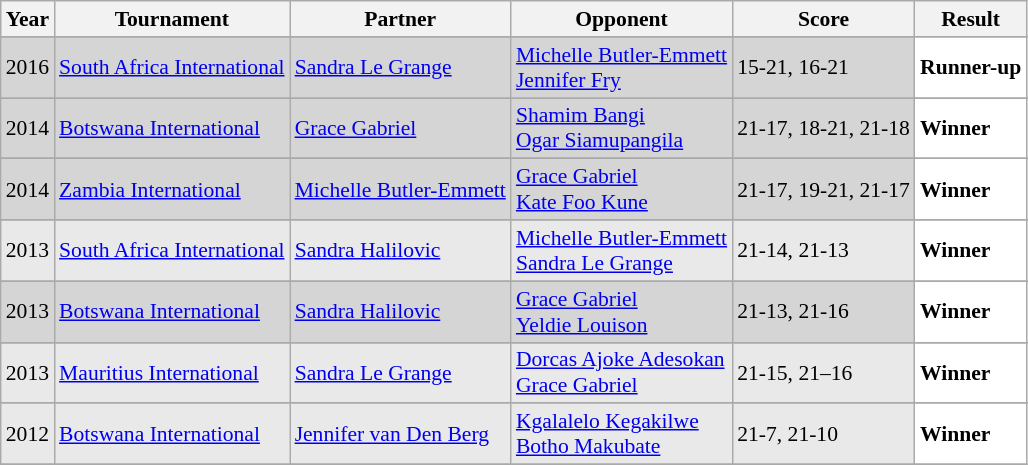<table class="sortable wikitable" style="font-size: 90%;">
<tr>
<th>Year</th>
<th>Tournament</th>
<th>Partner</th>
<th>Opponent</th>
<th>Score</th>
<th>Result</th>
</tr>
<tr>
</tr>
<tr style="background:#D5D5D5">
<td align="center">2016</td>
<td align="left"><a href='#'>South Africa International</a></td>
<td align="left"> <a href='#'>Sandra Le Grange</a></td>
<td align="left"> <a href='#'>Michelle Butler-Emmett</a><br> <a href='#'>Jennifer Fry</a></td>
<td align="left">15-21, 16-21</td>
<td style="text-align:left; background:white"> <strong>Runner-up</strong></td>
</tr>
<tr>
</tr>
<tr style="background:#D5D5D5">
<td align="center">2014</td>
<td align="left"><a href='#'>Botswana International</a></td>
<td align="left"> <a href='#'>Grace Gabriel</a></td>
<td align="left"> <a href='#'>Shamim Bangi</a><br> <a href='#'>Ogar Siamupangila</a></td>
<td align="left">21-17, 18-21, 21-18</td>
<td style="text-align:left; background:white"> <strong>Winner</strong></td>
</tr>
<tr>
</tr>
<tr style="background:#D5D5D5">
<td align="center">2014</td>
<td align="left"><a href='#'>Zambia International</a></td>
<td align="left"> <a href='#'>Michelle Butler-Emmett</a></td>
<td align="left"> <a href='#'>Grace Gabriel</a><br> <a href='#'>Kate Foo Kune</a></td>
<td align="left">21-17, 19-21, 21-17</td>
<td style="text-align:left; background:white"> <strong>Winner</strong></td>
</tr>
<tr>
</tr>
<tr style="background:#E9E9E9">
<td align="center">2013</td>
<td align="left"><a href='#'>South Africa International</a></td>
<td align="left"> <a href='#'>Sandra Halilovic</a></td>
<td align="left"> <a href='#'>Michelle Butler-Emmett</a><br> <a href='#'>Sandra Le Grange</a></td>
<td align="left">21-14, 21-13</td>
<td style="text-align:left; background:white"> <strong>Winner</strong></td>
</tr>
<tr>
</tr>
<tr style="background:#D5D5D5">
<td align="center">2013</td>
<td align="left"><a href='#'>Botswana International</a></td>
<td align="left"> <a href='#'>Sandra Halilovic</a></td>
<td align="left"> <a href='#'>Grace Gabriel</a><br> <a href='#'>Yeldie Louison</a></td>
<td align="left">21-13, 21-16</td>
<td style="text-align:left; background:white"> <strong>Winner</strong></td>
</tr>
<tr>
</tr>
<tr style="background:#E9E9E9">
<td align="center">2013</td>
<td align="left"><a href='#'>Mauritius International</a></td>
<td align="left"> <a href='#'>Sandra Le Grange</a></td>
<td align="left"> <a href='#'>Dorcas Ajoke Adesokan</a><br> <a href='#'>Grace Gabriel</a></td>
<td align="left">21-15, 21–16</td>
<td style="text-align:left; background:white"> <strong>Winner</strong></td>
</tr>
<tr>
</tr>
<tr style="background:#E9E9E9">
<td align="center">2012</td>
<td align="left"><a href='#'>Botswana International</a></td>
<td align="left"> <a href='#'>Jennifer van Den Berg</a></td>
<td align="left"> <a href='#'>Kgalalelo Kegakilwe</a><br> <a href='#'>Botho Makubate</a></td>
<td align="left">21-7, 21-10</td>
<td style="text-align:left; background:white"> <strong>Winner</strong></td>
</tr>
<tr>
</tr>
</table>
